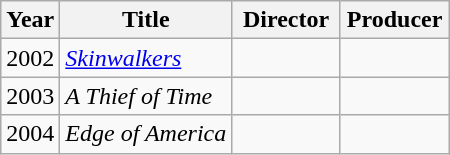<table class="wikitable">
<tr>
<th>Year</th>
<th>Title</th>
<th width=65>Director</th>
<th width=65>Producer</th>
</tr>
<tr>
<td>2002</td>
<td><em><a href='#'>Skinwalkers</a></em></td>
<td></td>
<td></td>
</tr>
<tr>
<td>2003</td>
<td><em>A Thief of Time</em></td>
<td></td>
<td></td>
</tr>
<tr>
<td>2004</td>
<td><em>Edge of America</em></td>
<td></td>
<td></td>
</tr>
</table>
